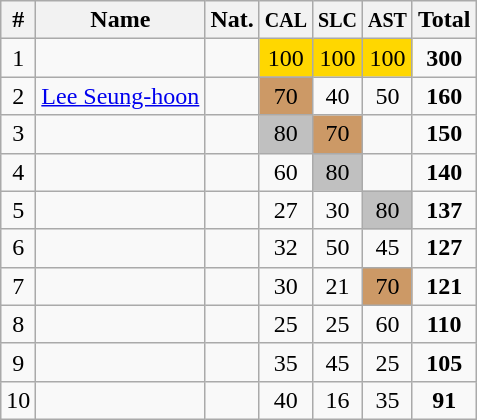<table class="wikitable sortable" style="text-align:center;">
<tr>
<th>#</th>
<th>Name</th>
<th>Nat.</th>
<th><small>CAL</small></th>
<th><small>SLC</small></th>
<th><small>AST</small></th>
<th>Total</th>
</tr>
<tr>
<td>1</td>
<td align=left></td>
<td></td>
<td bgcolor=gold>100</td>
<td bgcolor=gold>100</td>
<td bgcolor=gold>100</td>
<td><strong>300</strong></td>
</tr>
<tr>
<td>2</td>
<td align=left><a href='#'>Lee Seung-hoon</a></td>
<td></td>
<td bgcolor=cc9966>70</td>
<td>40</td>
<td>50</td>
<td><strong>160</strong></td>
</tr>
<tr>
<td>3</td>
<td align=left></td>
<td></td>
<td bgcolor=silver>80</td>
<td bgcolor=cc9966>70</td>
<td></td>
<td><strong>150</strong></td>
</tr>
<tr>
<td>4</td>
<td align=left></td>
<td></td>
<td>60</td>
<td bgcolor=silver>80</td>
<td></td>
<td><strong>140</strong></td>
</tr>
<tr>
<td>5</td>
<td align=left></td>
<td></td>
<td>27</td>
<td>30</td>
<td bgcolor=silver>80</td>
<td><strong>137</strong></td>
</tr>
<tr>
<td>6</td>
<td align=left></td>
<td></td>
<td>32</td>
<td>50</td>
<td>45</td>
<td><strong>127</strong></td>
</tr>
<tr>
<td>7</td>
<td align=left></td>
<td></td>
<td>30</td>
<td>21</td>
<td bgcolor=cc9966>70</td>
<td><strong>121</strong></td>
</tr>
<tr>
<td>8</td>
<td align=left></td>
<td></td>
<td>25</td>
<td>25</td>
<td>60</td>
<td><strong>110</strong></td>
</tr>
<tr>
<td>9</td>
<td align=left></td>
<td></td>
<td>35</td>
<td>45</td>
<td>25</td>
<td><strong>105</strong></td>
</tr>
<tr>
<td>10</td>
<td align=left></td>
<td></td>
<td>40</td>
<td>16</td>
<td>35</td>
<td><strong>91</strong></td>
</tr>
</table>
